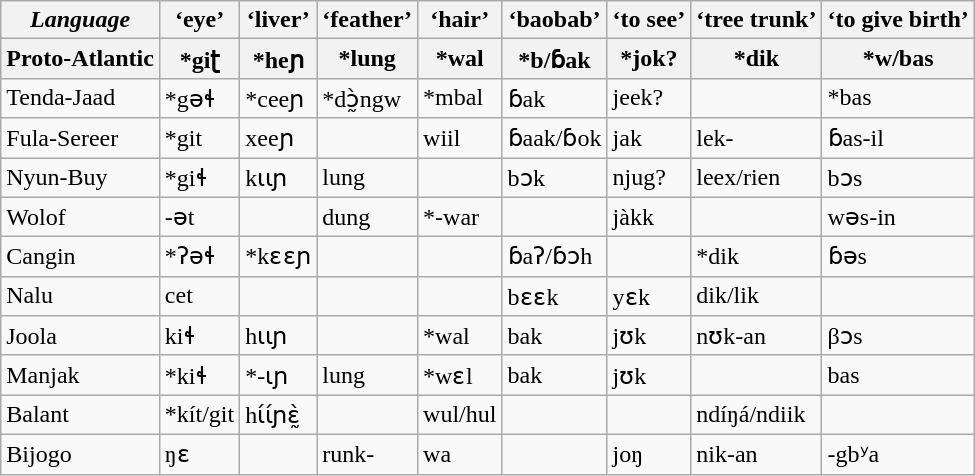<table class="wikitable">
<tr>
<th><em>Language</em></th>
<th>‘eye’</th>
<th>‘liver’</th>
<th>‘feather’</th>
<th>‘hair’</th>
<th>‘baobab’</th>
<th>‘to see’</th>
<th>‘tree trunk’</th>
<th>‘to give birth’</th>
</tr>
<tr>
<th>Proto-Atlantic</th>
<th>*giʈ</th>
<th>*heɲ</th>
<th>*lung</th>
<th>*wal</th>
<th>*b/ɓak</th>
<th>*jok?</th>
<th>*dik</th>
<th>*w/bas</th>
</tr>
<tr>
<td>Tenda-Jaad</td>
<td>*gəɬ</td>
<td>*ceeɲ</td>
<td>*dɔ̰̀ngw</td>
<td>*mbal</td>
<td>ɓak</td>
<td>jeek?</td>
<td></td>
<td>*bas</td>
</tr>
<tr>
<td>Fula-Sereer</td>
<td>*git</td>
<td>xeeɲ</td>
<td></td>
<td>wiil</td>
<td>ɓaak/ɓok</td>
<td>jak</td>
<td>lek-</td>
<td>ɓas-il</td>
</tr>
<tr>
<td>Nyun-Buy</td>
<td>*giɬ</td>
<td>kɩɩɲ</td>
<td>lung</td>
<td></td>
<td>bɔk</td>
<td>njug?</td>
<td>leex/rien</td>
<td>bɔs</td>
</tr>
<tr>
<td>Wolof</td>
<td>-ət</td>
<td></td>
<td>dung</td>
<td>*-war</td>
<td></td>
<td>jàkk</td>
<td></td>
<td>wəs-in</td>
</tr>
<tr>
<td>Cangin</td>
<td>*ʔəɬ</td>
<td>*kɛɛɲ</td>
<td></td>
<td></td>
<td>ɓaʔ/ɓɔh</td>
<td></td>
<td>*dik</td>
<td>ɓəs</td>
</tr>
<tr>
<td>Nalu</td>
<td>cet</td>
<td></td>
<td></td>
<td></td>
<td>bɛɛk</td>
<td>yɛk</td>
<td>dik/lik</td>
<td></td>
</tr>
<tr>
<td>Joola</td>
<td>kiɬ</td>
<td>hɩɩɲ</td>
<td></td>
<td>*wal</td>
<td>bak</td>
<td>jʊk</td>
<td>nʊk-an</td>
<td>βɔs</td>
</tr>
<tr>
<td>Manjak</td>
<td>*kiɬ</td>
<td>*-ɩɲ</td>
<td>lung</td>
<td>*wɛl</td>
<td>bak</td>
<td>jʊk</td>
<td></td>
<td>bas</td>
</tr>
<tr>
<td>Balant</td>
<td>*kít/git</td>
<td>hɩ́ɩ́ɲɛ̰̀</td>
<td></td>
<td>wul/hul</td>
<td></td>
<td></td>
<td>ndíŋá/ndiik</td>
<td></td>
</tr>
<tr>
<td>Bijogo</td>
<td>ŋɛ</td>
<td></td>
<td>runk-</td>
<td>wa</td>
<td></td>
<td>joŋ</td>
<td>nik-an</td>
<td>-gbʸa</td>
</tr>
</table>
